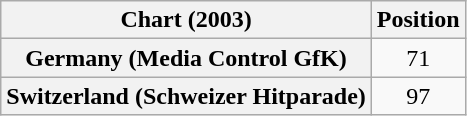<table class="wikitable sortable plainrowheaders" style="text-align:center">
<tr>
<th>Chart (2003)</th>
<th>Position</th>
</tr>
<tr>
<th scope="row">Germany (Media Control GfK)</th>
<td>71</td>
</tr>
<tr>
<th scope="row">Switzerland (Schweizer Hitparade)</th>
<td>97</td>
</tr>
</table>
